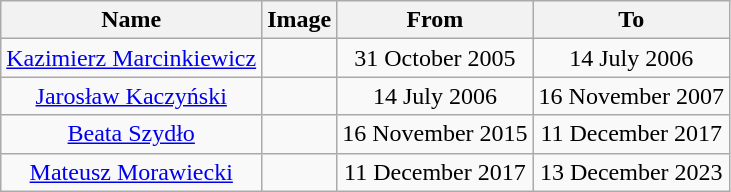<table class="wikitable plainrowheaders" style="text-align:center">
<tr>
<th>Name</th>
<th>Image</th>
<th>From</th>
<th>To</th>
</tr>
<tr>
<td><a href='#'>Kazimierz Marcinkiewicz</a></td>
<td></td>
<td>31 October 2005</td>
<td>14 July 2006</td>
</tr>
<tr>
<td><a href='#'>Jarosław Kaczyński</a></td>
<td></td>
<td>14 July 2006</td>
<td>16 November 2007</td>
</tr>
<tr>
<td><a href='#'>Beata Szydło</a></td>
<td></td>
<td>16 November 2015</td>
<td>11 December 2017</td>
</tr>
<tr>
<td><a href='#'>Mateusz Morawiecki</a></td>
<td></td>
<td>11 December 2017</td>
<td>13 December 2023</td>
</tr>
</table>
